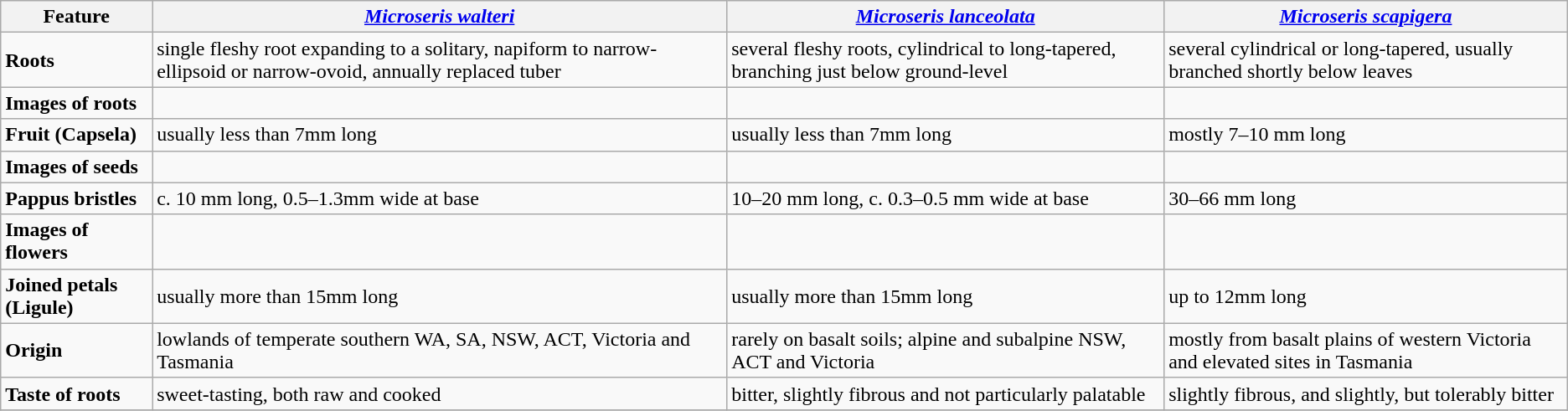<table class="wikitable">
<tr>
<th>Feature</th>
<th><em><a href='#'>Microseris walteri</a></em></th>
<th><em><a href='#'>Microseris lanceolata</a></em></th>
<th><em><a href='#'>Microseris scapigera</a></em></th>
</tr>
<tr>
<td><strong>Roots</strong></td>
<td>single fleshy root expanding to a solitary, napiform to narrow-ellipsoid or narrow-ovoid, annually replaced tuber</td>
<td>several fleshy roots, cylindrical to long-tapered, branching just below ground-level</td>
<td>several cylindrical or long-tapered, usually branched shortly below leaves</td>
</tr>
<tr>
<td><strong>Images of roots</strong></td>
<td></td>
<td></td>
<td></td>
</tr>
<tr>
<td><strong>Fruit (Capsela)</strong></td>
<td>usually less than 7mm long</td>
<td>usually less than 7mm long</td>
<td>mostly 7–10 mm long</td>
</tr>
<tr>
<td><strong>Images of seeds</strong></td>
<td></td>
<td></td>
<td></td>
</tr>
<tr>
<td><strong>Pappus bristles</strong></td>
<td>c. 10 mm long, 0.5–1.3mm wide at base</td>
<td>10–20 mm long, c. 0.3–0.5 mm wide at base</td>
<td>30–66 mm long</td>
</tr>
<tr>
<td><strong>Images of flowers</strong></td>
<td></td>
<td></td>
<td></td>
</tr>
<tr>
<td><strong>Joined petals (Ligule)</strong></td>
<td>usually more than 15mm long</td>
<td>usually more than 15mm long</td>
<td>up to 12mm long</td>
</tr>
<tr>
<td><strong>Origin</strong></td>
<td>lowlands of temperate southern WA, SA, NSW, ACT, Victoria and Tasmania</td>
<td>rarely on basalt soils; alpine and subalpine NSW, ACT and Victoria</td>
<td>mostly from basalt plains of western Victoria and elevated sites in Tasmania</td>
</tr>
<tr>
<td><strong>Taste of roots</strong></td>
<td>sweet-tasting, both raw and cooked</td>
<td>bitter, slightly fibrous and not particularly palatable</td>
<td>slightly fibrous, and slightly, but tolerably bitter</td>
</tr>
<tr>
</tr>
</table>
